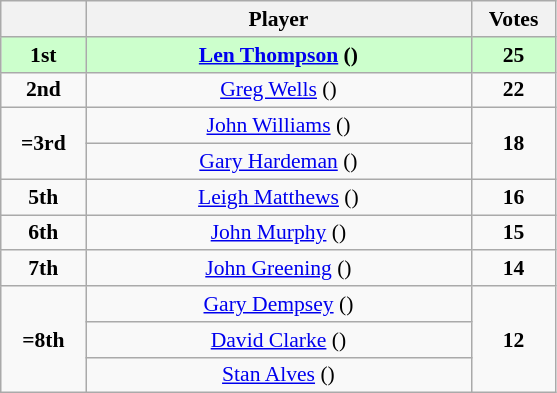<table class="wikitable" style="text-align: center; font-size: 90%;">
<tr>
<th width="50"></th>
<th width="250">Player</th>
<th width="50">Votes</th>
</tr>
<tr style="background: #CCFFCC; font-weight: bold;" |>
<td><strong>1st</strong></td>
<td><a href='#'>Len Thompson</a> ()</td>
<td><strong>25</strong></td>
</tr>
<tr>
<td><strong>2nd</strong></td>
<td><a href='#'>Greg Wells</a> ()</td>
<td><strong>22</strong></td>
</tr>
<tr>
<td rowspan=2><strong>=3rd</strong></td>
<td><a href='#'>John Williams</a> ()</td>
<td rowspan=2><strong>18</strong></td>
</tr>
<tr>
<td><a href='#'>Gary Hardeman</a> ()</td>
</tr>
<tr>
<td><strong>5th</strong></td>
<td><a href='#'>Leigh Matthews</a> ()</td>
<td><strong>16</strong></td>
</tr>
<tr>
<td><strong>6th</strong></td>
<td><a href='#'>John Murphy</a> ()</td>
<td><strong>15</strong></td>
</tr>
<tr>
<td><strong>7th</strong></td>
<td><a href='#'>John Greening</a> ()</td>
<td><strong>14</strong></td>
</tr>
<tr>
<td rowspan=3><strong>=8th</strong></td>
<td><a href='#'>Gary Dempsey</a> ()</td>
<td rowspan=3><strong>12</strong></td>
</tr>
<tr>
<td><a href='#'>David Clarke</a> ()</td>
</tr>
<tr>
<td><a href='#'>Stan Alves</a> ()</td>
</tr>
</table>
